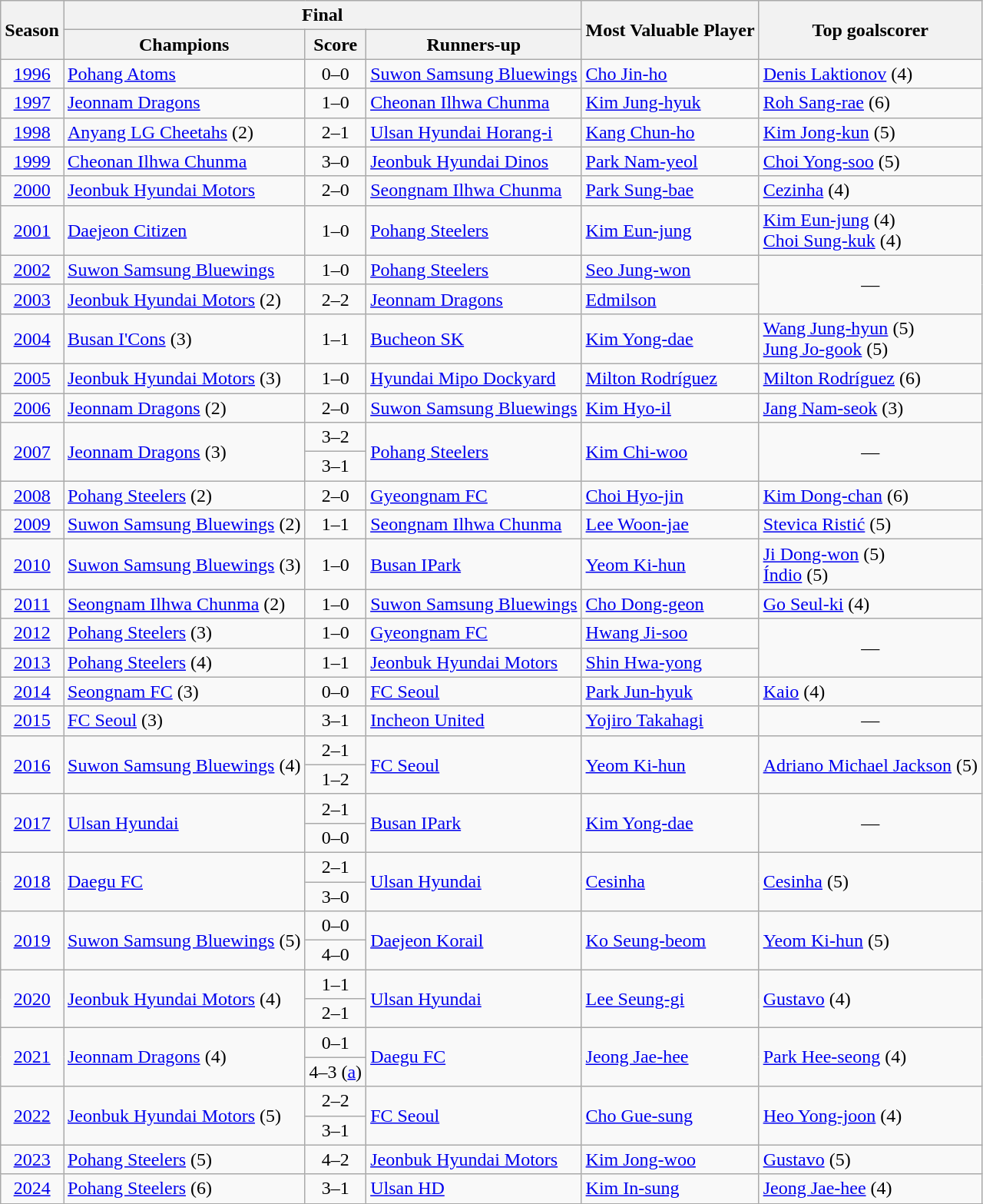<table class="wikitable">
<tr>
<th rowspan="2">Season</th>
<th colspan="3">Final</th>
<th rowspan="2">Most Valuable Player</th>
<th rowspan="2">Top goalscorer</th>
</tr>
<tr>
<th>Champions</th>
<th>Score</th>
<th>Runners-up</th>
</tr>
<tr>
<td align="center"><a href='#'>1996</a></td>
<td><a href='#'>Pohang Atoms</a></td>
<td align="center">0–0 <br></td>
<td><a href='#'>Suwon Samsung Bluewings</a></td>
<td> <a href='#'>Cho Jin-ho</a></td>
<td> <a href='#'>Denis Laktionov</a> (4)</td>
</tr>
<tr>
<td align="center"><a href='#'>1997</a></td>
<td><a href='#'>Jeonnam Dragons</a></td>
<td align="center">1–0</td>
<td><a href='#'>Cheonan Ilhwa Chunma</a></td>
<td> <a href='#'>Kim Jung-hyuk</a></td>
<td> <a href='#'>Roh Sang-rae</a> (6)</td>
</tr>
<tr>
<td align="center"><a href='#'>1998</a></td>
<td><a href='#'>Anyang LG Cheetahs</a> (2)</td>
<td align="center">2–1</td>
<td><a href='#'>Ulsan Hyundai Horang-i</a></td>
<td> <a href='#'>Kang Chun-ho</a></td>
<td> <a href='#'>Kim Jong-kun</a> (5)</td>
</tr>
<tr>
<td align="center"><a href='#'>1999</a></td>
<td><a href='#'>Cheonan Ilhwa Chunma</a></td>
<td align="center">3–0</td>
<td><a href='#'>Jeonbuk Hyundai Dinos</a></td>
<td> <a href='#'>Park Nam-yeol</a></td>
<td> <a href='#'>Choi Yong-soo</a> (5)</td>
</tr>
<tr>
<td align="center"><a href='#'>2000</a></td>
<td><a href='#'>Jeonbuk Hyundai Motors</a></td>
<td align="center">2–0</td>
<td><a href='#'>Seongnam Ilhwa Chunma</a></td>
<td> <a href='#'>Park Sung-bae</a></td>
<td> <a href='#'>Cezinha</a> (4)</td>
</tr>
<tr>
<td align="center"><a href='#'>2001</a></td>
<td><a href='#'>Daejeon Citizen</a></td>
<td align="center">1–0</td>
<td><a href='#'>Pohang Steelers</a></td>
<td> <a href='#'>Kim Eun-jung</a></td>
<td> <a href='#'>Kim Eun-jung</a> (4)<br> <a href='#'>Choi Sung-kuk</a> (4)</td>
</tr>
<tr>
<td align="center"><a href='#'>2002</a></td>
<td><a href='#'>Suwon Samsung Bluewings</a></td>
<td align="center">1–0</td>
<td><a href='#'>Pohang Steelers</a></td>
<td> <a href='#'>Seo Jung-won</a></td>
<td rowspan="2" align="center">—</td>
</tr>
<tr>
<td align="center"><a href='#'>2003</a></td>
<td><a href='#'>Jeonbuk Hyundai Motors</a> (2)</td>
<td align="center">2–2 <br></td>
<td><a href='#'>Jeonnam Dragons</a></td>
<td> <a href='#'>Edmilson</a></td>
</tr>
<tr>
<td align="center"><a href='#'>2004</a></td>
<td><a href='#'>Busan I'Cons</a> (3)</td>
<td align="center">1–1 <br></td>
<td><a href='#'>Bucheon SK</a></td>
<td> <a href='#'>Kim Yong-dae</a></td>
<td> <a href='#'>Wang Jung-hyun</a> (5)<br> <a href='#'>Jung Jo-gook</a> (5)</td>
</tr>
<tr>
<td align="center"><a href='#'>2005</a></td>
<td><a href='#'>Jeonbuk Hyundai Motors</a> (3)</td>
<td align="center">1–0</td>
<td><a href='#'>Hyundai Mipo Dockyard</a></td>
<td> <a href='#'>Milton Rodríguez</a></td>
<td> <a href='#'>Milton Rodríguez</a> (6)</td>
</tr>
<tr>
<td align="center"><a href='#'>2006</a></td>
<td><a href='#'>Jeonnam Dragons</a> (2)</td>
<td align="center">2–0</td>
<td><a href='#'>Suwon Samsung Bluewings</a></td>
<td> <a href='#'>Kim Hyo-il</a></td>
<td> <a href='#'>Jang Nam-seok</a> (3)</td>
</tr>
<tr>
<td align="center" rowspan="2"><a href='#'>2007</a></td>
<td rowspan="2"><a href='#'>Jeonnam Dragons</a> (3)</td>
<td align="center">3–2</td>
<td rowspan="2"><a href='#'>Pohang Steelers</a></td>
<td rowspan="2"> <a href='#'>Kim Chi-woo</a></td>
<td align="center" rowspan="2">—</td>
</tr>
<tr>
<td align="center">3–1</td>
</tr>
<tr>
<td align="center"><a href='#'>2008</a></td>
<td><a href='#'>Pohang Steelers</a> (2)</td>
<td align="center">2–0</td>
<td><a href='#'>Gyeongnam FC</a></td>
<td> <a href='#'>Choi Hyo-jin</a></td>
<td> <a href='#'>Kim Dong-chan</a> (6)</td>
</tr>
<tr>
<td align="center"><a href='#'>2009</a></td>
<td><a href='#'>Suwon Samsung Bluewings</a> (2)</td>
<td align="center">1–1 <br></td>
<td><a href='#'>Seongnam Ilhwa Chunma</a></td>
<td> <a href='#'>Lee Woon-jae</a></td>
<td> <a href='#'>Stevica Ristić</a> (5)</td>
</tr>
<tr>
<td align="center"><a href='#'>2010</a></td>
<td><a href='#'>Suwon Samsung Bluewings</a> (3)</td>
<td align="center">1–0</td>
<td><a href='#'>Busan IPark</a></td>
<td> <a href='#'>Yeom Ki-hun</a></td>
<td> <a href='#'>Ji Dong-won</a> (5)<br> <a href='#'>Índio</a> (5)</td>
</tr>
<tr>
<td align="center"><a href='#'>2011</a></td>
<td><a href='#'>Seongnam Ilhwa Chunma</a> (2)</td>
<td align="center">1–0</td>
<td><a href='#'>Suwon Samsung Bluewings</a></td>
<td> <a href='#'>Cho Dong-geon</a></td>
<td> <a href='#'>Go Seul-ki</a> (4)</td>
</tr>
<tr>
<td align="center"><a href='#'>2012</a></td>
<td><a href='#'>Pohang Steelers</a> (3)</td>
<td align="center">1–0 </td>
<td><a href='#'>Gyeongnam FC</a></td>
<td> <a href='#'>Hwang Ji-soo</a></td>
<td rowspan="2" align="center">—</td>
</tr>
<tr>
<td align="center"><a href='#'>2013</a></td>
<td><a href='#'>Pohang Steelers</a> (4)</td>
<td align="center">1–1 <br></td>
<td><a href='#'>Jeonbuk Hyundai Motors</a></td>
<td> <a href='#'>Shin Hwa-yong</a></td>
</tr>
<tr>
<td align="center"><a href='#'>2014</a></td>
<td><a href='#'>Seongnam FC</a> (3)</td>
<td align="center">0–0 <br></td>
<td><a href='#'>FC Seoul</a></td>
<td> <a href='#'>Park Jun-hyuk</a></td>
<td> <a href='#'>Kaio</a> (4)</td>
</tr>
<tr>
<td align="center"><a href='#'>2015</a></td>
<td><a href='#'>FC Seoul</a> (3)</td>
<td align="center">3–1</td>
<td><a href='#'>Incheon United</a></td>
<td> <a href='#'>Yojiro Takahagi</a></td>
<td align="center">—</td>
</tr>
<tr>
<td align="center" rowspan="2"><a href='#'>2016</a></td>
<td rowspan="2"><a href='#'>Suwon Samsung Bluewings</a> (4)</td>
<td align="center">2–1</td>
<td rowspan="2"><a href='#'>FC Seoul</a></td>
<td rowspan="2"> <a href='#'>Yeom Ki-hun</a></td>
<td rowspan="2"> <a href='#'>Adriano Michael Jackson</a> (5)</td>
</tr>
<tr>
<td align="center">1–2 <br></td>
</tr>
<tr>
<td align="center" rowspan="2"><a href='#'>2017</a></td>
<td rowspan="2"><a href='#'>Ulsan Hyundai</a></td>
<td align="center">2–1</td>
<td rowspan="2"><a href='#'>Busan IPark</a></td>
<td rowspan="2"> <a href='#'>Kim Yong-dae</a></td>
<td align="center" rowspan="2">—</td>
</tr>
<tr>
<td align="center">0–0</td>
</tr>
<tr>
<td align="center" rowspan="2"><a href='#'>2018</a></td>
<td rowspan="2"><a href='#'>Daegu FC</a></td>
<td align="center">2–1</td>
<td rowspan="2"><a href='#'>Ulsan Hyundai</a></td>
<td rowspan="2"> <a href='#'>Cesinha</a></td>
<td rowspan="2"> <a href='#'>Cesinha</a> (5)</td>
</tr>
<tr>
<td align="center">3–0</td>
</tr>
<tr>
<td align="center" rowspan="2"><a href='#'>2019</a></td>
<td rowspan="2"><a href='#'>Suwon Samsung Bluewings</a> (5)</td>
<td align="center">0–0</td>
<td rowspan="2"><a href='#'>Daejeon Korail</a></td>
<td rowspan="2"> <a href='#'>Ko Seung-beom</a></td>
<td rowspan="2"> <a href='#'>Yeom Ki-hun</a> (5)</td>
</tr>
<tr>
<td align="center">4–0</td>
</tr>
<tr>
<td align="center" rowspan="2"><a href='#'>2020</a></td>
<td rowspan="2"><a href='#'>Jeonbuk Hyundai Motors</a> (4)</td>
<td align="center">1–1</td>
<td rowspan="2"><a href='#'>Ulsan Hyundai</a></td>
<td rowspan="2"> <a href='#'>Lee Seung-gi</a></td>
<td rowspan="2"> <a href='#'>Gustavo</a> (4)</td>
</tr>
<tr>
<td align="center">2–1</td>
</tr>
<tr>
<td align="center" rowspan="2"><a href='#'>2021</a></td>
<td rowspan="2"><a href='#'>Jeonnam Dragons</a> (4)</td>
<td align="center">0–1</td>
<td rowspan="2"><a href='#'>Daegu FC</a></td>
<td rowspan="2"> <a href='#'>Jeong Jae-hee</a></td>
<td rowspan="2"> <a href='#'>Park Hee-seong</a> (4)</td>
</tr>
<tr>
<td align="center">4–3 (<a href='#'>a</a>)</td>
</tr>
<tr>
<td align="center" rowspan="2"><a href='#'>2022</a></td>
<td rowspan="2"><a href='#'>Jeonbuk Hyundai Motors</a> (5)</td>
<td align="center">2–2</td>
<td rowspan="2"><a href='#'>FC Seoul</a></td>
<td rowspan="2"> <a href='#'>Cho Gue-sung</a></td>
<td rowspan="2"> <a href='#'>Heo Yong-joon</a> (4)</td>
</tr>
<tr>
<td align="center">3–1</td>
</tr>
<tr>
<td align="center"><a href='#'>2023</a></td>
<td><a href='#'>Pohang Steelers</a> (5)</td>
<td align="center">4–2</td>
<td><a href='#'>Jeonbuk Hyundai Motors</a></td>
<td> <a href='#'>Kim Jong-woo</a></td>
<td> <a href='#'>Gustavo</a> (5)</td>
</tr>
<tr>
<td align="center"><a href='#'>2024</a></td>
<td><a href='#'>Pohang Steelers</a> (6)</td>
<td align="center">3–1 </td>
<td><a href='#'>Ulsan HD</a></td>
<td> <a href='#'>Kim In-sung</a></td>
<td> <a href='#'>Jeong Jae-hee</a> (4)</td>
</tr>
<tr>
</tr>
</table>
